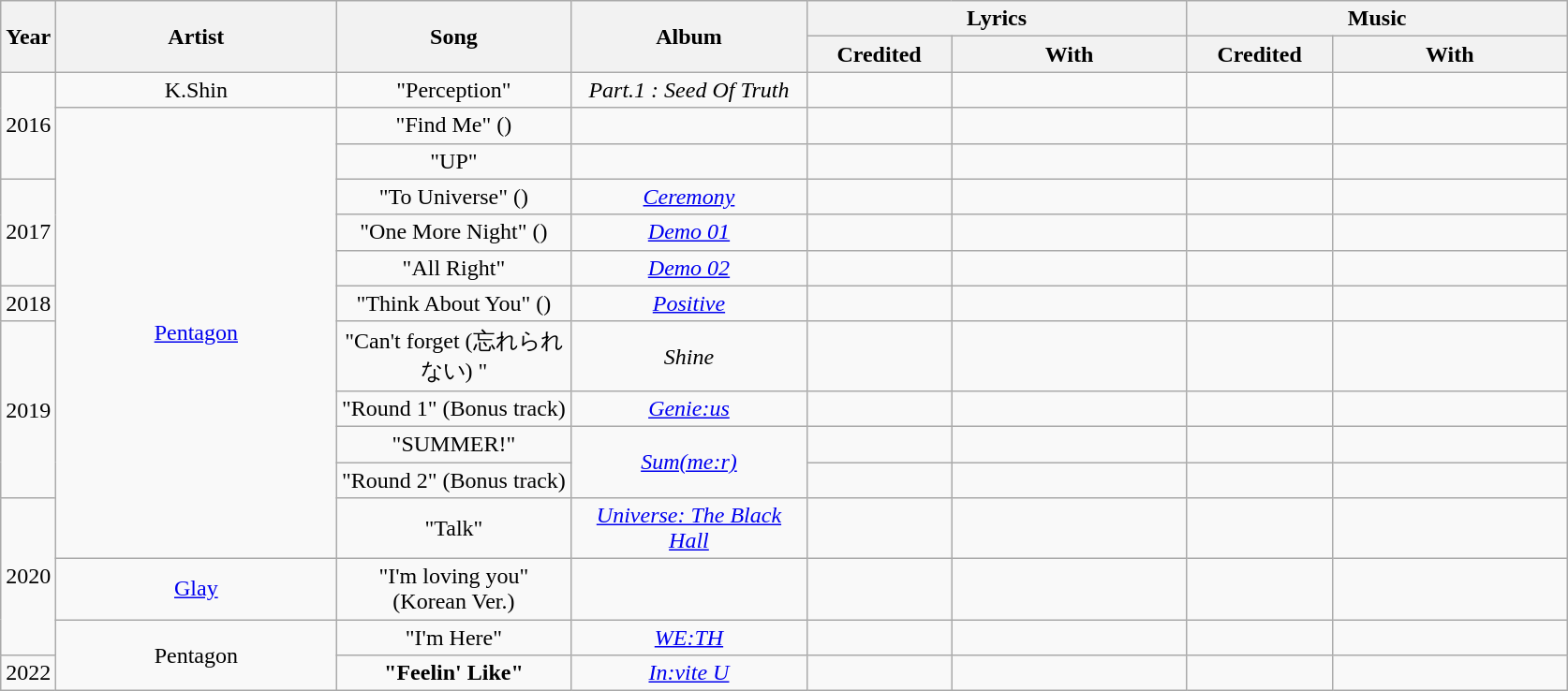<table class="wikitable" style="text-align:center;">
<tr>
<th rowspan="2" style="width:2em;">Year</th>
<th rowspan="2" style="width:12em;">Artist</th>
<th rowspan="2" style="width:10em;">Song</th>
<th rowspan="2" style="width:10em;">Album</th>
<th colspan="2" style="width:16em;">Lyrics</th>
<th colspan="2" style="width:16em;">Music</th>
</tr>
<tr>
<th style="width:6em;">Credited</th>
<th style="width:10em;">With</th>
<th style="width:6em;">Credited</th>
<th style="width:10em;">With</th>
</tr>
<tr>
<td rowspan="3">2016</td>
<td>K.Shin </td>
<td>"Perception"</td>
<td><em>Part.1 : Seed Of Truth</em></td>
<td></td>
<td></td>
<td></td>
<td></td>
</tr>
<tr>
<td rowspan="11"><a href='#'>Pentagon</a></td>
<td>"Find Me"  ()</td>
<td></td>
<td></td>
<td></td>
<td></td>
<td></td>
</tr>
<tr>
<td>"UP"</td>
<td></td>
<td></td>
<td></td>
<td></td>
<td></td>
</tr>
<tr>
<td rowspan="3">2017</td>
<td>"To Universe" ()</td>
<td><a href='#'><em>Ceremony</em></a></td>
<td></td>
<td></td>
<td></td>
<td></td>
</tr>
<tr>
<td>"One More Night" ()</td>
<td><em><a href='#'>Demo 01</a></em></td>
<td></td>
<td></td>
<td></td>
<td></td>
</tr>
<tr>
<td>"All Right"</td>
<td><em><a href='#'>Demo 02</a></em></td>
<td></td>
<td></td>
<td></td>
<td></td>
</tr>
<tr>
<td>2018</td>
<td>"Think About You" ()</td>
<td><a href='#'><em>Positive</em></a></td>
<td></td>
<td></td>
<td></td>
<td></td>
</tr>
<tr>
<td rowspan="4">2019</td>
<td>"Can't forget (忘れられない) "</td>
<td><em>Shine</em></td>
<td></td>
<td></td>
<td></td>
<td></td>
</tr>
<tr>
<td>"Round 1" (Bonus track)</td>
<td><em><a href='#'>Genie:us</a></em></td>
<td></td>
<td></td>
<td></td>
<td></td>
</tr>
<tr>
<td>"SUMMER!"</td>
<td rowspan="2"><em><a href='#'>Sum(me:r)</a></em></td>
<td></td>
<td></td>
<td></td>
<td></td>
</tr>
<tr>
<td>"Round 2" (Bonus track)</td>
<td></td>
<td></td>
<td></td>
<td></td>
</tr>
<tr>
<td rowspan="3">2020</td>
<td>"Talk"</td>
<td><em><a href='#'>Universe: The Black Hall</a></em></td>
<td></td>
<td></td>
<td></td>
<td></td>
</tr>
<tr>
<td><a href='#'>Glay</a> </td>
<td>"I'm loving you" (Korean Ver.)</td>
<td></td>
<td></td>
<td></td>
<td></td>
<td></td>
</tr>
<tr>
<td rowspan="2">Pentagon</td>
<td>"I'm Here" </td>
<td><em><a href='#'>WE:TH</a></em></td>
<td></td>
<td></td>
<td></td>
<td></td>
</tr>
<tr>
<td>2022</td>
<td><strong>"Feelin' Like"</strong></td>
<td><em><a href='#'>In:vite U</a></em></td>
<td></td>
<td></td>
<td></td>
<td></td>
</tr>
</table>
